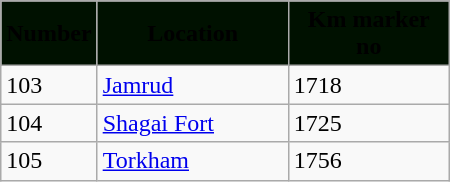<table class="wikitable">
<tr>
<th style="background:#010; width:25px;"><span>Number</span></th>
<th style="height:17px; background:#010; width:120px;"><span>Location</span></th>
<th style="background:#010; width:100px;"><span> Km marker no</span></th>
</tr>
<tr>
<td>103</td>
<td><a href='#'>Jamrud</a></td>
<td>1718</td>
</tr>
<tr>
<td>104</td>
<td><a href='#'>Shagai Fort</a></td>
<td>1725</td>
</tr>
<tr>
<td>105</td>
<td><a href='#'>Torkham</a></td>
<td>1756</td>
</tr>
</table>
